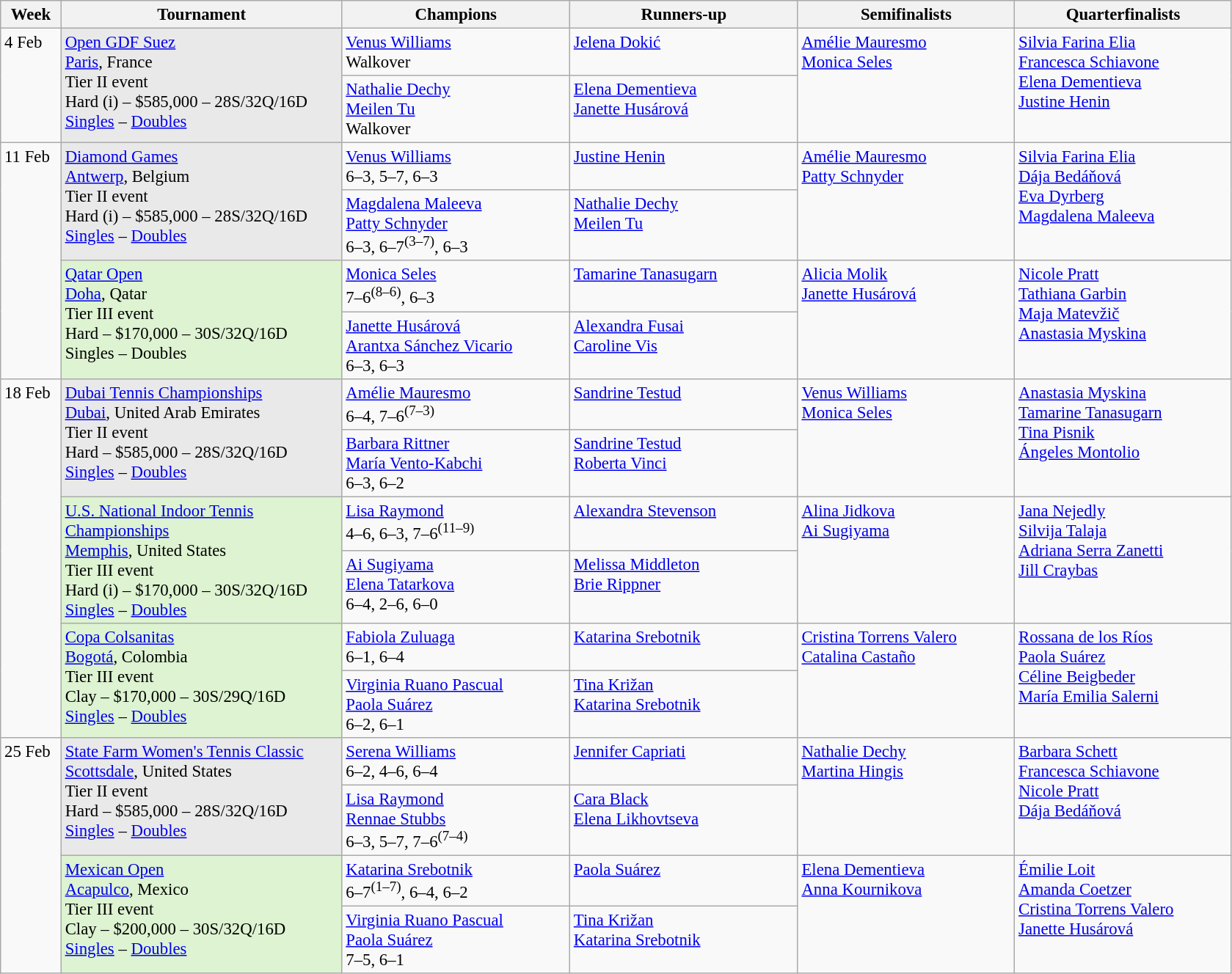<table class=wikitable style=font-size:95%>
<tr>
<th style="width:48px;">Week</th>
<th style="width:248px;">Tournament</th>
<th style="width:200px;">Champions</th>
<th style="width:200px;">Runners-up</th>
<th style="width:190px;">Semifinalists</th>
<th style="width:190px;">Quarterfinalists</th>
</tr>
<tr valign="top">
<td rowspan=2>4 Feb</td>
<td rowspan=2 bgcolor=#E9E9E9><a href='#'>Open GDF Suez</a><br> <a href='#'>Paris</a>, France <br>Tier II event <br> Hard (i) – $585,000 – 28S/32Q/16D<br><a href='#'>Singles</a> – <a href='#'>Doubles</a></td>
<td> <a href='#'>Venus Williams</a> <br> Walkover</td>
<td> <a href='#'>Jelena Dokić</a></td>
<td rowspan=2> <a href='#'>Amélie Mauresmo</a><br> <a href='#'>Monica Seles</a></td>
<td rowspan=2> <a href='#'>Silvia Farina Elia</a>  <br>  <a href='#'>Francesca Schiavone</a> <br> <a href='#'>Elena Dementieva</a><br>   <a href='#'>Justine Henin</a></td>
</tr>
<tr valign="top">
<td> <a href='#'>Nathalie Dechy</a> <br>  <a href='#'>Meilen Tu</a><br>Walkover</td>
<td> <a href='#'>Elena Dementieva</a> <br>  <a href='#'>Janette Husárová</a></td>
</tr>
<tr valign="top">
<td rowspan=4>11 Feb</td>
<td rowspan=2 bgcolor=#E9E9E9><a href='#'>Diamond Games</a><br> <a href='#'>Antwerp</a>, Belgium <br>Tier II event <br> Hard (i) – $585,000 – 28S/32Q/16D<br><a href='#'>Singles</a> – <a href='#'>Doubles</a></td>
<td> <a href='#'>Venus Williams</a> <br> 6–3, 5–7, 6–3</td>
<td> <a href='#'>Justine Henin</a></td>
<td rowspan=2> <a href='#'>Amélie Mauresmo</a><br> <a href='#'>Patty Schnyder</a></td>
<td rowspan=2> <a href='#'>Silvia Farina Elia</a>  <br>  <a href='#'>Dája Bedáňová</a> <br> <a href='#'>Eva Dyrberg</a><br>  <a href='#'>Magdalena Maleeva</a></td>
</tr>
<tr valign="top">
<td> <a href='#'>Magdalena Maleeva</a> <br>  <a href='#'>Patty Schnyder</a><br>6–3, 6–7<sup>(3–7)</sup>, 6–3</td>
<td> <a href='#'>Nathalie Dechy</a> <br>  <a href='#'>Meilen Tu</a></td>
</tr>
<tr valign="top">
<td rowspan=2 bgcolor=#DDF3D1><a href='#'>Qatar Open</a><br> <a href='#'>Doha</a>, Qatar <br>Tier III event <br> Hard – $170,000 – 30S/32Q/16D<br>Singles – Doubles</td>
<td> <a href='#'>Monica Seles</a> <br> 7–6<sup>(8–6)</sup>, 6–3</td>
<td> <a href='#'>Tamarine Tanasugarn</a></td>
<td rowspan=2> <a href='#'>Alicia Molik</a><br> <a href='#'>Janette Husárová</a></td>
<td rowspan=2> <a href='#'>Nicole Pratt</a>  <br>  <a href='#'>Tathiana Garbin</a> <br> <a href='#'>Maja Matevžič</a><br>   <a href='#'>Anastasia Myskina</a></td>
</tr>
<tr valign="top">
<td> <a href='#'>Janette Husárová</a> <br>  <a href='#'>Arantxa Sánchez Vicario</a><br>6–3, 6–3</td>
<td> <a href='#'>Alexandra Fusai</a> <br>  <a href='#'>Caroline Vis</a></td>
</tr>
<tr valign="top">
<td rowspan=6>18 Feb</td>
<td rowspan=2 bgcolor=#E9E9E9><a href='#'>Dubai Tennis Championships</a><br> <a href='#'>Dubai</a>, United Arab Emirates <br>Tier II event <br> Hard – $585,000 – 28S/32Q/16D<br><a href='#'>Singles</a> – <a href='#'>Doubles</a></td>
<td> <a href='#'>Amélie Mauresmo</a> <br> 6–4, 7–6<sup>(7–3)</sup></td>
<td> <a href='#'>Sandrine Testud</a></td>
<td rowspan=2> <a href='#'>Venus Williams</a><br> <a href='#'>Monica Seles</a></td>
<td rowspan=2> <a href='#'>Anastasia Myskina</a>  <br>  <a href='#'>Tamarine Tanasugarn</a> <br> <a href='#'>Tina Pisnik</a><br>   <a href='#'>Ángeles Montolio</a></td>
</tr>
<tr valign="top">
<td> <a href='#'>Barbara Rittner</a> <br>  <a href='#'>María Vento-Kabchi</a><br>6–3, 6–2</td>
<td> <a href='#'>Sandrine Testud</a> <br>  <a href='#'>Roberta Vinci</a></td>
</tr>
<tr valign="top">
<td rowspan=2 bgcolor=#DDF3D1><a href='#'>U.S. National Indoor Tennis Championships</a><br> <a href='#'>Memphis</a>, United States <br>Tier III event <br> Hard (i) – $170,000 – 30S/32Q/16D<br><a href='#'>Singles</a> – <a href='#'>Doubles</a></td>
<td> <a href='#'>Lisa Raymond</a> <br> 4–6, 6–3, 7–6<sup>(11–9)</sup></td>
<td> <a href='#'>Alexandra Stevenson</a></td>
<td rowspan=2> <a href='#'>Alina Jidkova</a><br> <a href='#'>Ai Sugiyama</a></td>
<td rowspan=2> <a href='#'>Jana Nejedly</a>  <br>  <a href='#'>Silvija Talaja</a> <br> <a href='#'>Adriana Serra Zanetti</a><br>   <a href='#'>Jill Craybas</a></td>
</tr>
<tr valign="top">
<td> <a href='#'>Ai Sugiyama</a> <br>  <a href='#'>Elena Tatarkova</a><br>6–4, 2–6, 6–0</td>
<td> <a href='#'>Melissa Middleton</a> <br>  <a href='#'>Brie Rippner</a></td>
</tr>
<tr valign="top">
<td rowspan=2 bgcolor=#DDF3D1><a href='#'>Copa Colsanitas</a><br> <a href='#'>Bogotá</a>, Colombia <br>Tier III event <br> Clay – $170,000 – 30S/29Q/16D<br><a href='#'>Singles</a> – <a href='#'>Doubles</a></td>
<td> <a href='#'>Fabiola Zuluaga</a> <br> 6–1, 6–4</td>
<td> <a href='#'>Katarina Srebotnik</a></td>
<td rowspan=2> <a href='#'>Cristina Torrens Valero</a><br> <a href='#'>Catalina Castaño</a></td>
<td rowspan=2> <a href='#'>Rossana de los Ríos</a>  <br>  <a href='#'>Paola Suárez</a> <br> <a href='#'>Céline Beigbeder</a><br>   <a href='#'>María Emilia Salerni</a></td>
</tr>
<tr valign="top">
<td> <a href='#'>Virginia Ruano Pascual</a> <br>  <a href='#'>Paola Suárez</a><br>6–2, 6–1</td>
<td> <a href='#'>Tina Križan</a> <br>  <a href='#'>Katarina Srebotnik</a></td>
</tr>
<tr valign="top">
<td rowspan=4>25 Feb</td>
<td rowspan=2 bgcolor=#E9E9E9><a href='#'>State Farm Women's Tennis Classic</a><br> <a href='#'>Scottsdale</a>, United States <br>Tier II event <br> Hard – $585,000 – 28S/32Q/16D<br><a href='#'>Singles</a> – <a href='#'>Doubles</a></td>
<td> <a href='#'>Serena Williams</a> <br> 6–2, 4–6, 6–4</td>
<td> <a href='#'>Jennifer Capriati</a></td>
<td rowspan=2> <a href='#'>Nathalie Dechy</a><br> <a href='#'>Martina Hingis</a></td>
<td rowspan=2> <a href='#'>Barbara Schett</a>  <br>  <a href='#'>Francesca Schiavone</a> <br> <a href='#'>Nicole Pratt</a><br>   <a href='#'>Dája Bedáňová</a></td>
</tr>
<tr valign="top">
<td> <a href='#'>Lisa Raymond</a> <br>  <a href='#'>Rennae Stubbs</a><br>6–3, 5–7, 7–6<sup>(7–4)</sup></td>
<td> <a href='#'>Cara Black</a> <br>  <a href='#'>Elena Likhovtseva</a></td>
</tr>
<tr valign="top">
<td rowspan=2 bgcolor=#DDF3D1><a href='#'>Mexican Open</a><br> <a href='#'>Acapulco</a>, Mexico <br>Tier III event <br> Clay – $200,000 – 30S/32Q/16D<br><a href='#'>Singles</a> – <a href='#'>Doubles</a></td>
<td> <a href='#'>Katarina Srebotnik</a> <br> 6–7<sup>(1–7)</sup>, 6–4, 6–2</td>
<td> <a href='#'>Paola Suárez</a></td>
<td rowspan=2> <a href='#'>Elena Dementieva</a><br> <a href='#'>Anna Kournikova</a></td>
<td rowspan=2> <a href='#'>Émilie Loit</a>  <br>  <a href='#'>Amanda Coetzer</a> <br> <a href='#'>Cristina Torrens Valero</a><br>   <a href='#'>Janette Husárová</a></td>
</tr>
<tr valign="top">
<td> <a href='#'>Virginia Ruano Pascual</a> <br>  <a href='#'>Paola Suárez</a><br>7–5, 6–1</td>
<td> <a href='#'>Tina Križan</a> <br>  <a href='#'>Katarina Srebotnik</a></td>
</tr>
</table>
